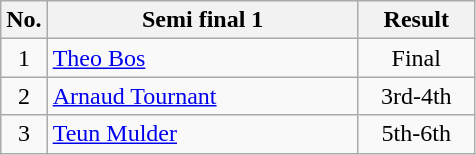<table class="wikitable">
<tr>
<th width="20px">No.</th>
<th width="200px">Semi final 1</th>
<th width="70px">Result</th>
</tr>
<tr align=center>
<td>1</td>
<td align=left> <a href='#'>Theo Bos</a></td>
<td>Final</td>
</tr>
<tr align=center>
<td>2</td>
<td align=left> <a href='#'>Arnaud Tournant</a></td>
<td>3rd-4th</td>
</tr>
<tr align=center>
<td>3</td>
<td align=left> <a href='#'>Teun Mulder</a></td>
<td>5th-6th</td>
</tr>
</table>
